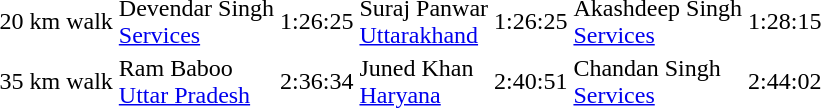<table>
<tr>
<td>20 km walk</td>
<td>Devendar Singh<br><a href='#'>Services</a></td>
<td>1:26:25</td>
<td>Suraj Panwar<br><a href='#'>Uttarakhand</a></td>
<td>1:26:25</td>
<td>Akashdeep Singh<br><a href='#'>Services</a></td>
<td>1:28:15</td>
</tr>
<tr>
<td>35 km walk</td>
<td>Ram Baboo<br> <a href='#'>Uttar Pradesh</a></td>
<td>2:36:34</td>
<td>Juned Khan<br><a href='#'>Haryana</a></td>
<td>2:40:51</td>
<td>Chandan Singh<br><a href='#'>Services</a></td>
<td>2:44:02</td>
</tr>
</table>
